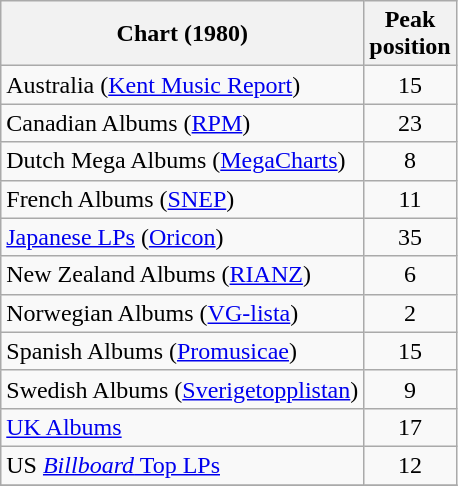<table class="wikitable sortable" style="text-align:center">
<tr>
<th>Chart (1980)</th>
<th>Peak<br>position</th>
</tr>
<tr>
<td style="text-align:left;">Australia (<a href='#'>Kent Music Report</a>)</td>
<td>15</td>
</tr>
<tr>
<td style="text-align:left;">Canadian Albums (<a href='#'>RPM</a>)</td>
<td>23</td>
</tr>
<tr>
<td style="text-align:left;">Dutch Mega Albums (<a href='#'>MegaCharts</a>)</td>
<td>8</td>
</tr>
<tr>
<td style="text-align:left;">French Albums (<a href='#'>SNEP</a>)</td>
<td>11</td>
</tr>
<tr>
<td style="text-align:left;"><a href='#'>Japanese LPs</a> (<a href='#'>Oricon</a>)</td>
<td>35</td>
</tr>
<tr>
<td align="left">New Zealand Albums (<a href='#'>RIANZ</a>)</td>
<td>6</td>
</tr>
<tr>
<td style="text-align:left;">Norwegian Albums (<a href='#'>VG-lista</a>)</td>
<td>2</td>
</tr>
<tr>
<td style="text-align:left;">Spanish Albums (<a href='#'>Promusicae</a>)</td>
<td align="center">15</td>
</tr>
<tr>
<td style="text-align:left;">Swedish Albums (<a href='#'>Sverigetopplistan</a>)</td>
<td>9</td>
</tr>
<tr>
<td style="text-align:left;"><a href='#'>UK Albums</a></td>
<td>17</td>
</tr>
<tr>
<td style="text-align:left;">US <a href='#'><em>Billboard</em> Top LPs</a></td>
<td>12</td>
</tr>
<tr>
</tr>
</table>
